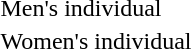<table>
<tr>
<td>Men's individual<br></td>
<td></td>
<td></td>
<td></td>
</tr>
<tr>
<td>Women's individual<br></td>
<td></td>
<td></td>
<td></td>
</tr>
<tr>
</tr>
</table>
